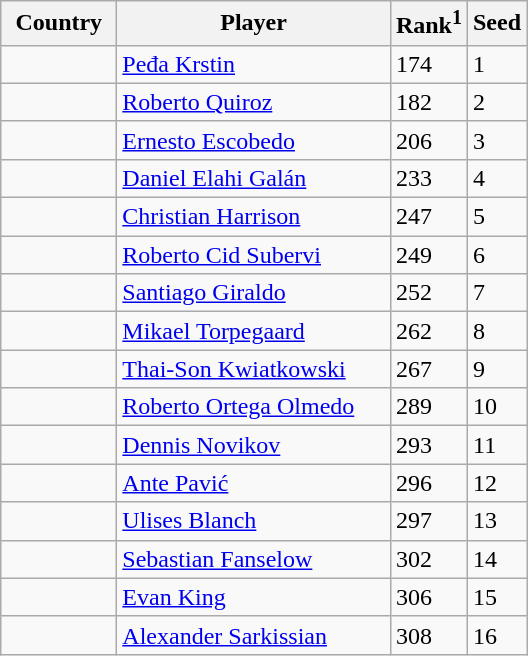<table class="sortable wikitable">
<tr>
<th width="70">Country</th>
<th width="175">Player</th>
<th>Rank<sup>1</sup></th>
<th>Seed</th>
</tr>
<tr>
<td></td>
<td><a href='#'>Peđa Krstin</a></td>
<td>174</td>
<td>1</td>
</tr>
<tr>
<td></td>
<td><a href='#'>Roberto Quiroz</a></td>
<td>182</td>
<td>2</td>
</tr>
<tr>
<td></td>
<td><a href='#'>Ernesto Escobedo</a></td>
<td>206</td>
<td>3</td>
</tr>
<tr>
<td></td>
<td><a href='#'>Daniel Elahi Galán</a></td>
<td>233</td>
<td>4</td>
</tr>
<tr>
<td></td>
<td><a href='#'>Christian Harrison</a></td>
<td>247</td>
<td>5</td>
</tr>
<tr>
<td></td>
<td><a href='#'>Roberto Cid Subervi</a></td>
<td>249</td>
<td>6</td>
</tr>
<tr>
<td></td>
<td><a href='#'>Santiago Giraldo</a></td>
<td>252</td>
<td>7</td>
</tr>
<tr>
<td></td>
<td><a href='#'>Mikael Torpegaard</a></td>
<td>262</td>
<td>8</td>
</tr>
<tr>
<td></td>
<td><a href='#'>Thai-Son Kwiatkowski</a></td>
<td>267</td>
<td>9</td>
</tr>
<tr>
<td></td>
<td><a href='#'>Roberto Ortega Olmedo</a></td>
<td>289</td>
<td>10</td>
</tr>
<tr>
<td></td>
<td><a href='#'>Dennis Novikov</a></td>
<td>293</td>
<td>11</td>
</tr>
<tr>
<td></td>
<td><a href='#'>Ante Pavić</a></td>
<td>296</td>
<td>12</td>
</tr>
<tr>
<td></td>
<td><a href='#'>Ulises Blanch</a></td>
<td>297</td>
<td>13</td>
</tr>
<tr>
<td></td>
<td><a href='#'>Sebastian Fanselow</a></td>
<td>302</td>
<td>14</td>
</tr>
<tr>
<td></td>
<td><a href='#'>Evan King</a></td>
<td>306</td>
<td>15</td>
</tr>
<tr>
<td></td>
<td><a href='#'>Alexander Sarkissian</a></td>
<td>308</td>
<td>16</td>
</tr>
</table>
